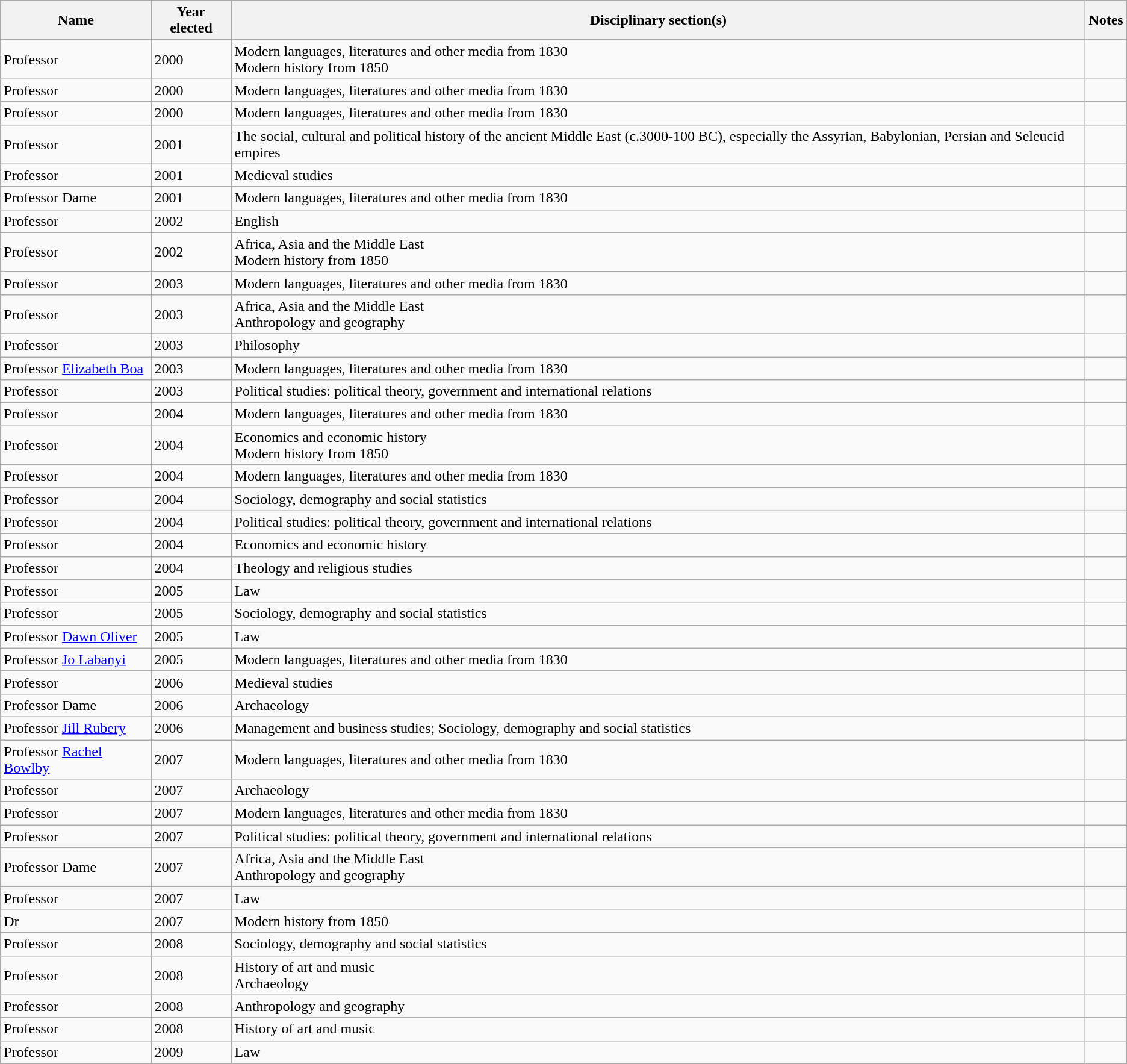<table class="wikitable sortable">
<tr>
<th>Name</th>
<th>Year elected</th>
<th>Disciplinary section(s)</th>
<th>Notes</th>
</tr>
<tr>
<td>Professor </td>
<td>2000</td>
<td>Modern languages, literatures and other media from 1830 <br> Modern history from 1850</td>
<td></td>
</tr>
<tr>
<td>Professor </td>
<td>2000</td>
<td>Modern languages, literatures and other media from 1830</td>
<td></td>
</tr>
<tr>
<td>Professor </td>
<td>2000</td>
<td>Modern languages, literatures and other media from 1830</td>
<td></td>
</tr>
<tr>
<td>Professor </td>
<td>2001</td>
<td>The social, cultural and political history of the ancient Middle East (c.3000-100 BC), especially the Assyrian, Babylonian, Persian and Seleucid empires</td>
<td></td>
</tr>
<tr>
<td>Professor </td>
<td>2001</td>
<td>Medieval studies</td>
<td></td>
</tr>
<tr>
<td>Professor Dame </td>
<td>2001</td>
<td>Modern languages, literatures and other media from 1830</td>
<td></td>
</tr>
<tr>
<td>Professor </td>
<td>2002</td>
<td>English</td>
<td></td>
</tr>
<tr>
<td>Professor </td>
<td>2002</td>
<td>Africa, Asia and the Middle East <br> Modern history from 1850</td>
<td></td>
</tr>
<tr>
<td>Professor </td>
<td>2003</td>
<td>Modern languages, literatures and other media from 1830</td>
<td></td>
</tr>
<tr>
<td>Professor </td>
<td>2003</td>
<td>Africa, Asia and the Middle East <br> Anthropology and geography</td>
<td></td>
</tr>
<tr>
</tr>
<tr>
<td>Professor </td>
<td>2003</td>
<td>Philosophy <br></td>
</tr>
<tr>
<td>Professor <a href='#'>Elizabeth Boa</a></td>
<td>2003</td>
<td>Modern languages, literatures and other media from 1830</td>
<td></td>
</tr>
<tr>
<td>Professor </td>
<td>2003</td>
<td>Political studies: political theory, government and international relations</td>
<td></td>
</tr>
<tr>
<td>Professor </td>
<td>2004</td>
<td>Modern languages, literatures and other media from 1830</td>
<td></td>
</tr>
<tr>
<td>Professor </td>
<td>2004</td>
<td>Economics and economic history <br> Modern history from 1850</td>
<td></td>
</tr>
<tr>
<td>Professor </td>
<td>2004</td>
<td>Modern languages, literatures and other media from 1830</td>
<td></td>
</tr>
<tr>
<td>Professor </td>
<td>2004</td>
<td>Sociology, demography and social statistics</td>
<td></td>
</tr>
<tr>
<td>Professor </td>
<td>2004</td>
<td>Political studies: political theory, government and international relations</td>
<td></td>
</tr>
<tr>
<td>Professor </td>
<td>2004</td>
<td>Economics and economic history</td>
<td></td>
</tr>
<tr>
<td>Professor </td>
<td>2004</td>
<td>Theology and religious studies</td>
<td></td>
</tr>
<tr>
<td>Professor </td>
<td>2005</td>
<td>Law</td>
<td></td>
</tr>
<tr>
<td>Professor </td>
<td>2005</td>
<td>Sociology, demography and social statistics</td>
<td></td>
</tr>
<tr>
<td>Professor <a href='#'>Dawn Oliver</a></td>
<td>2005</td>
<td>Law</td>
<td></td>
</tr>
<tr>
<td>Professor <a href='#'>Jo Labanyi</a></td>
<td>2005</td>
<td>Modern languages, literatures and other media from 1830</td>
<td></td>
</tr>
<tr>
<td>Professor </td>
<td>2006</td>
<td>Medieval studies</td>
<td></td>
</tr>
<tr>
<td>Professor Dame </td>
<td>2006</td>
<td>Archaeology</td>
<td></td>
</tr>
<tr>
<td>Professor <a href='#'>Jill Rubery</a></td>
<td>2006</td>
<td>Management and business studies; Sociology, demography and social statistics</td>
<td></td>
</tr>
<tr>
<td>Professor <a href='#'>Rachel Bowlby</a></td>
<td>2007</td>
<td>Modern languages, literatures and other media from 1830</td>
<td></td>
</tr>
<tr>
<td>Professor </td>
<td>2007</td>
<td>Archaeology</td>
<td></td>
</tr>
<tr>
<td>Professor </td>
<td>2007</td>
<td>Modern languages, literatures and other media from 1830</td>
<td></td>
</tr>
<tr>
<td>Professor </td>
<td>2007</td>
<td>Political studies: political theory, government and international relations</td>
<td></td>
</tr>
<tr>
<td>Professor Dame </td>
<td>2007</td>
<td>Africa, Asia and the Middle East <br> Anthropology and geography</td>
<td></td>
</tr>
<tr>
<td>Professor </td>
<td>2007</td>
<td>Law</td>
<td></td>
</tr>
<tr>
<td data-sort-value="Professor Steiner, Zara">Dr </td>
<td>2007</td>
<td>Modern history from 1850</td>
<td></td>
</tr>
<tr>
<td>Professor </td>
<td>2008</td>
<td>Sociology, demography and social statistics</td>
<td></td>
</tr>
<tr>
<td>Professor </td>
<td>2008</td>
<td>History of art and music <br> Archaeology</td>
<td></td>
</tr>
<tr>
<td>Professor </td>
<td>2008</td>
<td>Anthropology and geography</td>
<td></td>
</tr>
<tr>
<td>Professor </td>
<td>2008</td>
<td>History of art and music</td>
<td></td>
</tr>
<tr>
<td>Professor </td>
<td>2009</td>
<td>Law</td>
<td></td>
</tr>
</table>
